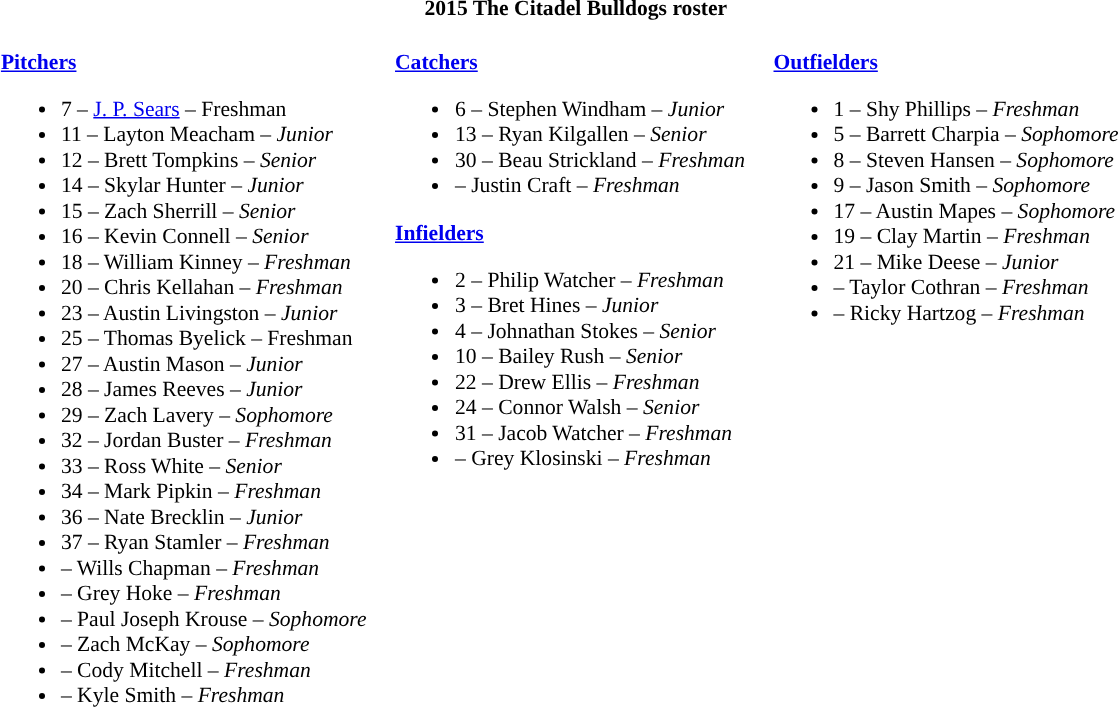<table class="toccolours" style="border-collapse:collapse; font-size:90%;">
<tr>
<th colspan="9">2015 The Citadel Bulldogs roster</th>
</tr>
<tr>
</tr>
<tr>
<td width="03"> </td>
<td valign="top"><br><strong><a href='#'>Pitchers</a></strong><ul><li>7 – <a href='#'>J. P. Sears</a> – Freshman</li><li>11 – Layton Meacham – <em>Junior</em></li><li>12 – Brett Tompkins – <em>Senior</em></li><li>14 – Skylar Hunter – <em>Junior</em></li><li>15 – Zach Sherrill – <em>Senior</em></li><li>16 – Kevin Connell – <em>Senior</em></li><li>18 – William Kinney – <em>Freshman</em></li><li>20 – Chris Kellahan – <em> Freshman</em></li><li>23 – Austin Livingston – <em>Junior</em></li><li>25 – Thomas Byelick – Freshman</li><li>27 – Austin Mason – <em>Junior</em></li><li>28 – James Reeves – <em> Junior</em></li><li>29 – Zach Lavery – <em> Sophomore</em></li><li>32 – Jordan Buster – <em>Freshman</em></li><li>33 – Ross White – <em>Senior</em></li><li>34 – Mark Pipkin – <em>Freshman</em></li><li>36 – Nate Brecklin – <em>Junior</em></li><li>37 – Ryan Stamler – <em>Freshman</em></li><li>– Wills Chapman – <em>Freshman</em></li><li>– Grey Hoke – <em>Freshman</em></li><li>– Paul Joseph Krouse – <em> Sophomore</em></li><li>– Zach McKay – <em>Sophomore</em></li><li>– Cody Mitchell – <em>Freshman</em></li><li>– Kyle Smith – <em>Freshman</em></li></ul></td>
<td width="15"> </td>
<td valign="top"><br><strong><a href='#'>Catchers</a></strong><ul><li>6 – Stephen Windham – <em>Junior</em></li><li>13 – Ryan Kilgallen – <em>Senior</em></li><li>30 – Beau Strickland – <em> Freshman</em></li><li>– Justin Craft – <em>Freshman</em></li></ul><strong><a href='#'>Infielders</a></strong><ul><li>2 – Philip Watcher – <em>Freshman</em></li><li>3 – Bret Hines – <em>Junior</em></li><li>4 – Johnathan Stokes – <em>Senior</em></li><li>10 – Bailey Rush – <em>Senior</em></li><li>22 – Drew Ellis – <em>Freshman</em></li><li>24 – Connor Walsh – <em>Senior</em></li><li>31 – Jacob Watcher – <em>Freshman</em></li><li>– Grey Klosinski – <em> Freshman</em></li></ul></td>
<td width="15"> </td>
<td valign="top"><br><strong><a href='#'>Outfielders</a></strong><ul><li>1 – Shy Phillips – <em>Freshman</em></li><li>5 – Barrett Charpia – <em>Sophomore</em></li><li>8 – Steven Hansen – <em> Sophomore</em></li><li>9 – Jason Smith – <em> Sophomore</em></li><li>17 – Austin Mapes – <em>Sophomore</em></li><li>19 – Clay Martin – <em>Freshman</em></li><li>21 – Mike Deese – <em> Junior</em></li><li>– Taylor Cothran – <em>Freshman</em></li><li>– Ricky Hartzog – <em>Freshman</em></li></ul></td>
<td width="25"> </td>
</tr>
</table>
